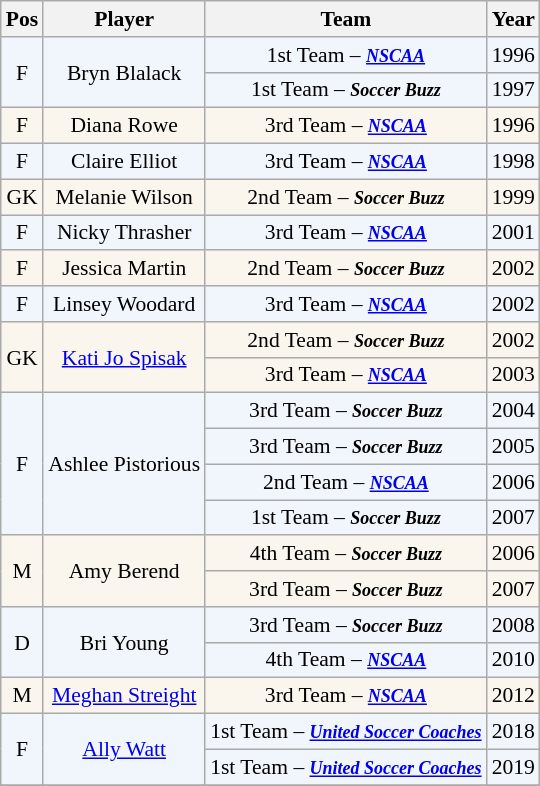<table class="wikitable" style="font-size:90%; text-align:center">
<tr>
<th scope="col">Pos</th>
<th scope="col">Player</th>
<th scope="col">Team</th>
<th scope="col">Year</th>
</tr>
<tr style="background: #f1f5fc;">
<td rowspan="2">F</td>
<td rowspan="2">Bryn Blalack</td>
<td>1st Team – <small><strong><em><a href='#'>NSCAA</a></em></strong></small></td>
<td>1996</td>
</tr>
<tr style="background: #f1f5fc;">
<td>1st Team – <small><strong><em>Soccer Buzz</em></strong></small></td>
<td>1997</td>
</tr>
<tr style="background: #faf6ed;">
<td>F</td>
<td>Diana Rowe</td>
<td>3rd Team – <small><strong><em><a href='#'>NSCAA</a></em></strong></small></td>
<td>1996</td>
</tr>
<tr style="background: #f1f5fc;">
<td>F</td>
<td>Claire Elliot</td>
<td>3rd Team – <small><strong><em><a href='#'>NSCAA</a></em></strong></small></td>
<td>1998</td>
</tr>
<tr style="background: #faf6ed;">
<td>GK</td>
<td>Melanie Wilson</td>
<td>2nd Team – <small><strong><em>Soccer Buzz</em></strong></small></td>
<td>1999</td>
</tr>
<tr style="background: #f1f5fc;">
<td>F</td>
<td>Nicky Thrasher</td>
<td>3rd Team – <small><strong><em><a href='#'>NSCAA</a></em></strong></small></td>
<td>2001</td>
</tr>
<tr style="background: #faf6ed;">
<td>F</td>
<td>Jessica Martin</td>
<td>2nd Team – <small><strong><em>Soccer Buzz</em></strong></small></td>
<td>2002</td>
</tr>
<tr style="background: #f1f5fc;">
<td>F</td>
<td>Linsey Woodard</td>
<td>3rd Team – <small><strong><em><a href='#'>NSCAA</a></em></strong></small></td>
<td>2002</td>
</tr>
<tr style="background: #faf6ed;">
<td rowspan="2">GK</td>
<td rowspan="2"><a href='#'>Kati Jo Spisak</a></td>
<td>2nd Team – <small><strong><em>Soccer Buzz</em></strong></small></td>
<td>2002</td>
</tr>
<tr style="background: #faf6ed;">
<td>3rd Team – <small><strong><em><a href='#'>NSCAA</a></em></strong></small></td>
<td>2003</td>
</tr>
<tr style="background: #f1f5fc;">
<td rowspan="4">F</td>
<td rowspan="4">Ashlee Pistorious</td>
<td>3rd Team – <small><strong><em>Soccer Buzz</em></strong></small></td>
<td>2004</td>
</tr>
<tr style="background: #f1f5fc;">
<td>3rd Team – <small><strong><em>Soccer Buzz</em></strong></small></td>
<td>2005</td>
</tr>
<tr style="background: #f1f5fc;">
<td>2nd Team – <small><strong><em><a href='#'>NSCAA</a></em></strong></small></td>
<td>2006</td>
</tr>
<tr style="background: #f1f5fc;">
<td>1st Team – <small><strong><em>Soccer Buzz</em></strong></small></td>
<td>2007</td>
</tr>
<tr style="background: #faf6ed;">
<td rowspan="2">M</td>
<td rowspan="2">Amy Berend</td>
<td>4th Team – <small><strong><em>Soccer Buzz</em></strong></small></td>
<td>2006</td>
</tr>
<tr style="background: #faf6ed;">
<td>3rd Team – <small><strong><em>Soccer Buzz</em></strong></small></td>
<td>2007</td>
</tr>
<tr style="background: #f1f5fc;">
<td rowspan="2">D</td>
<td rowspan="2">Bri Young</td>
<td>3rd Team – <small><strong><em>Soccer Buzz</em></strong></small></td>
<td>2008</td>
</tr>
<tr style="background: #f1f5fc;">
<td>4th Team – <small><strong><em><a href='#'>NSCAA</a></em></strong></small></td>
<td>2010</td>
</tr>
<tr style="background: #faf6ed;">
<td>M</td>
<td><a href='#'>Meghan Streight</a></td>
<td>3rd Team – <small><strong><em><a href='#'>NSCAA</a></em></strong></small></td>
<td>2012</td>
</tr>
<tr style="background: #f1f5fc;">
<td rowspan="2">F</td>
<td rowspan="2"><a href='#'>Ally Watt</a></td>
<td>1st Team – <small><strong><em><a href='#'>United Soccer Coaches</a></em></strong></small></td>
<td>2018</td>
</tr>
<tr style="background: #f1f5fc;">
<td>1st Team – <small><strong><em><a href='#'>United Soccer Coaches</a></em></strong></small></td>
<td>2019</td>
</tr>
<tr>
</tr>
</table>
